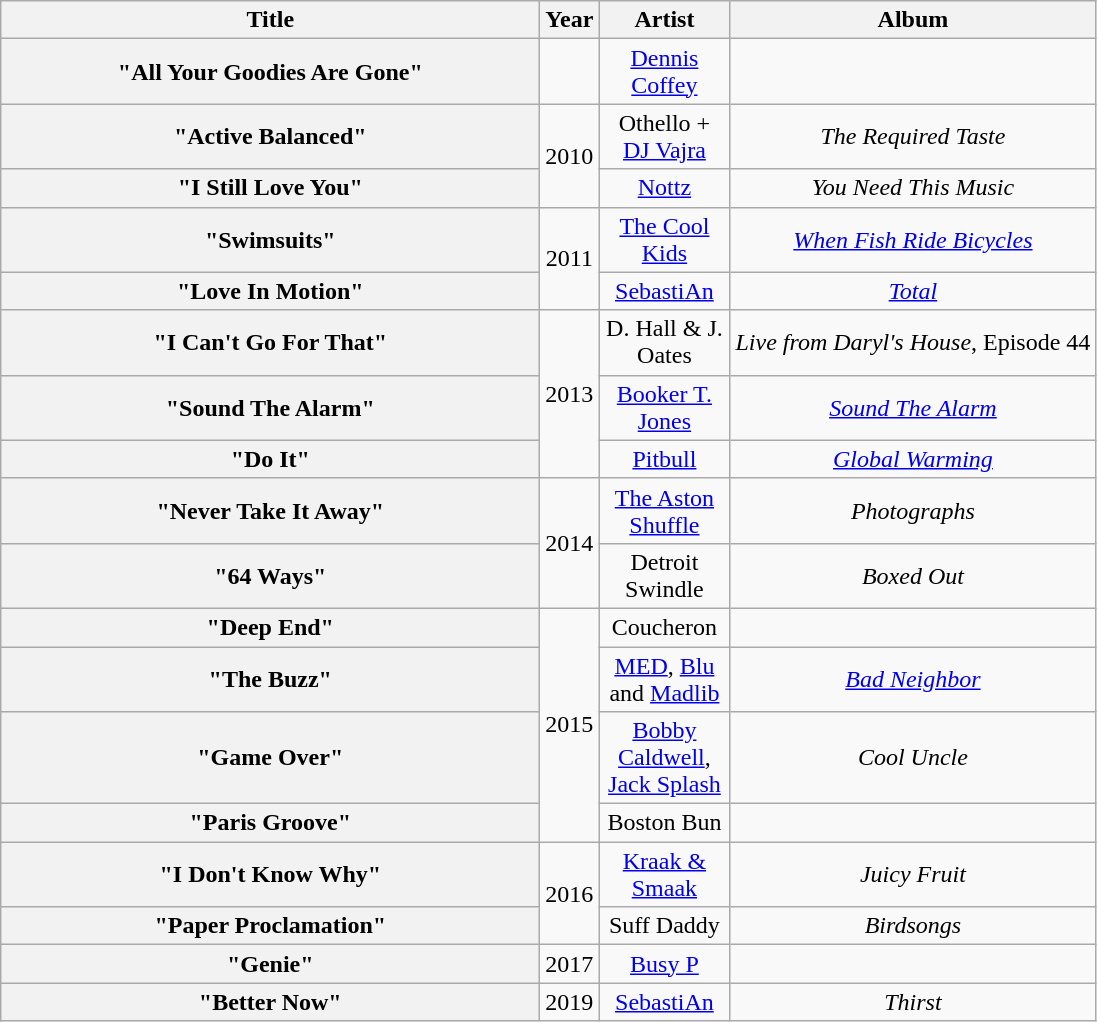<table class="wikitable plainrowheaders" style="text-align:center;">
<tr>
<th scope="col" style="width:22em;">Title</th>
<th scope="col" style="width:1em;">Year</th>
<th scope="col" style="width:5em;">Artist</th>
<th scope="col">Album</th>
</tr>
<tr>
<th scope="row">"All Your Goodies Are Gone"</th>
<td></td>
<td><a href='#'>Dennis Coffey</a></td>
<td></td>
</tr>
<tr>
<th scope="row">"Active Balanced"</th>
<td rowspan="2">2010</td>
<td>Othello + <a href='#'>DJ Vajra</a></td>
<td><em>The Required Taste</em></td>
</tr>
<tr>
<th scope="row">"I Still Love You"</th>
<td><a href='#'>Nottz</a></td>
<td><em>You Need This Music</em></td>
</tr>
<tr>
<th scope="row">"Swimsuits"</th>
<td rowspan="2">2011</td>
<td><a href='#'>The Cool Kids</a></td>
<td><em><a href='#'>When Fish Ride Bicycles</a></em></td>
</tr>
<tr>
<th scope="row">"Love In Motion"</th>
<td><a href='#'>SebastiAn</a></td>
<td><em><a href='#'>Total</a></em></td>
</tr>
<tr>
<th scope="row">"I Can't Go For That"</th>
<td rowspan="3">2013</td>
<td>D. Hall & J. Oates</td>
<td><em>Live from Daryl's House</em>, Episode 44</td>
</tr>
<tr>
<th scope="row">"Sound The Alarm"</th>
<td><a href='#'>Booker T. Jones</a></td>
<td><em><a href='#'>Sound The Alarm</a></em></td>
</tr>
<tr>
<th scope="row">"Do It"</th>
<td><a href='#'>Pitbull</a></td>
<td><em><a href='#'>Global Warming</a></em></td>
</tr>
<tr>
<th scope="row">"Never Take It Away"</th>
<td rowspan="2">2014</td>
<td><a href='#'>The Aston Shuffle</a></td>
<td><em>Photographs</em></td>
</tr>
<tr>
<th scope="row">"64 Ways"</th>
<td>Detroit Swindle</td>
<td><em>Boxed Out</em></td>
</tr>
<tr>
<th scope="row">"Deep End"</th>
<td rowspan="4">2015</td>
<td>Coucheron</td>
<td></td>
</tr>
<tr>
<th scope="row">"The Buzz"</th>
<td><a href='#'>MED</a>, <a href='#'>Blu</a> and <a href='#'>Madlib</a></td>
<td><em><a href='#'>Bad Neighbor</a></em></td>
</tr>
<tr>
<th scope="row">"Game Over"</th>
<td><a href='#'>Bobby Caldwell</a>, <a href='#'>Jack Splash</a></td>
<td><em>Cool Uncle</em></td>
</tr>
<tr>
<th scope="row">"Paris Groove"</th>
<td>Boston Bun</td>
<td></td>
</tr>
<tr>
<th scope="row">"I Don't Know Why"</th>
<td rowspan="2">2016</td>
<td><a href='#'>Kraak & Smaak</a></td>
<td><em>Juicy Fruit</em></td>
</tr>
<tr>
<th scope="row">"Paper Proclamation"</th>
<td>Suff Daddy</td>
<td><em>Birdsongs</em></td>
</tr>
<tr>
<th scope="row">"Genie"</th>
<td>2017</td>
<td><a href='#'>Busy P</a></td>
<td></td>
</tr>
<tr>
<th scope="row">"Better Now"</th>
<td>2019</td>
<td><a href='#'>SebastiAn</a></td>
<td><em>Thirst</em></td>
</tr>
</table>
